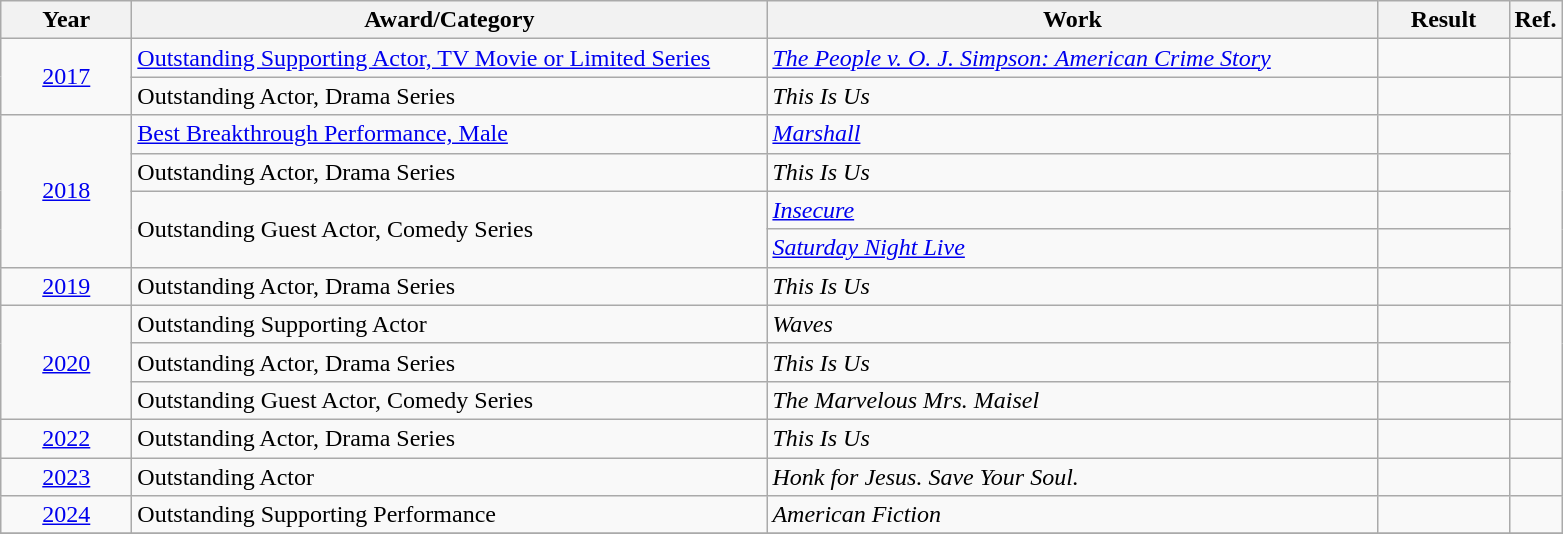<table class=wikitable>
<tr>
<th scope="col" style="width:5em;">Year</th>
<th scope="col" style="width:26em;">Award/Category</th>
<th scope="col" style="width:25em;">Work</th>
<th scope="col" style="width:5em;">Result</th>
<th>Ref.</th>
</tr>
<tr>
<td style="text-align:center;", rowspan=2><a href='#'>2017</a></td>
<td><a href='#'>Outstanding Supporting Actor, TV Movie or Limited Series</a></td>
<td><em><a href='#'>The People v. O. J. Simpson: American Crime Story</a></em></td>
<td></td>
<td></td>
</tr>
<tr>
<td>Outstanding Actor, Drama Series</td>
<td><em>This Is Us</em></td>
<td></td>
<td></td>
</tr>
<tr>
<td style="text-align:center;", rowspan=4><a href='#'>2018</a></td>
<td><a href='#'>Best Breakthrough Performance, Male</a></td>
<td><em><a href='#'>Marshall</a></em></td>
<td></td>
<td rowspan=4></td>
</tr>
<tr>
<td>Outstanding Actor, Drama Series</td>
<td><em>This Is Us</em></td>
<td></td>
</tr>
<tr>
<td rowspan=2>Outstanding Guest Actor, Comedy Series</td>
<td><em><a href='#'>Insecure</a></em></td>
<td></td>
</tr>
<tr>
<td><em><a href='#'>Saturday Night Live</a></em></td>
<td></td>
</tr>
<tr>
<td style="text-align:center;"><a href='#'>2019</a></td>
<td>Outstanding Actor, Drama Series</td>
<td><em>This Is Us</em></td>
<td></td>
</tr>
<tr>
<td style="text-align:center;", rowspan=3><a href='#'>2020</a></td>
<td>Outstanding Supporting Actor</td>
<td><em>Waves</em></td>
<td></td>
<td rowspan=3></td>
</tr>
<tr>
<td>Outstanding Actor, Drama Series</td>
<td><em>This Is Us</em></td>
<td></td>
</tr>
<tr>
<td>Outstanding Guest Actor, Comedy Series</td>
<td><em>The Marvelous Mrs. Maisel</em></td>
<td></td>
</tr>
<tr>
<td style="text-align:center;"><a href='#'>2022</a></td>
<td>Outstanding Actor, Drama Series</td>
<td><em>This Is Us</em></td>
<td></td>
<td></td>
</tr>
<tr>
<td style="text-align:center;"><a href='#'>2023</a></td>
<td>Outstanding Actor</td>
<td><em>Honk for Jesus. Save Your Soul.</em></td>
<td></td>
<td></td>
</tr>
<tr>
<td style="text-align:center;"><a href='#'>2024</a></td>
<td>Outstanding Supporting Performance</td>
<td><em>American Fiction</em></td>
<td></td>
<td></td>
</tr>
<tr>
</tr>
</table>
